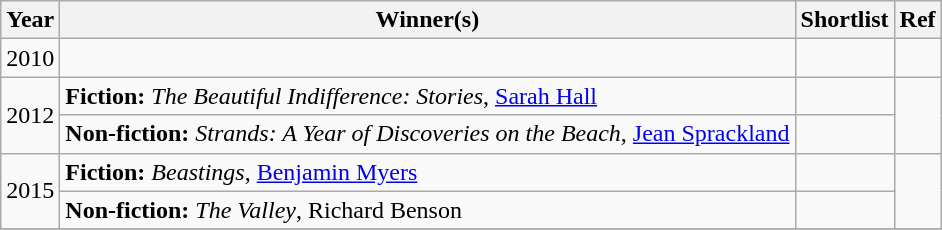<table class="wikitable">
<tr>
<th>Year</th>
<th>Winner(s)</th>
<th>Shortlist</th>
<th>Ref</th>
</tr>
<tr>
<td>2010</td>
<td></td>
<td></td>
<td></td>
</tr>
<tr>
<td rowspan="2">2012</td>
<td><strong>Fiction:</strong> <em>The Beautiful Indifference: Stories</em>, <a href='#'>Sarah Hall</a></td>
<td></td>
<td rowspan="2"></td>
</tr>
<tr>
<td><strong>Non-fiction:</strong> <em>Strands: A Year of Discoveries on the Beach</em>, <a href='#'>Jean Sprackland</a></td>
<td></td>
</tr>
<tr>
<td rowspan="2">2015</td>
<td><strong>Fiction:</strong> <em>Beastings</em>, <a href='#'>Benjamin Myers</a></td>
<td></td>
<td rowspan="2"></td>
</tr>
<tr>
<td><strong>Non-fiction:</strong> <em>The Valley</em>, Richard Benson</td>
<td></td>
</tr>
<tr>
</tr>
</table>
